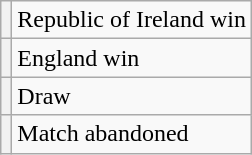<table class="wikitable">
<tr>
<th></th>
<td>Republic of Ireland win</td>
</tr>
<tr>
<th></th>
<td>England win</td>
</tr>
<tr>
<th></th>
<td>Draw</td>
</tr>
<tr>
<th></th>
<td>Match abandoned</td>
</tr>
</table>
